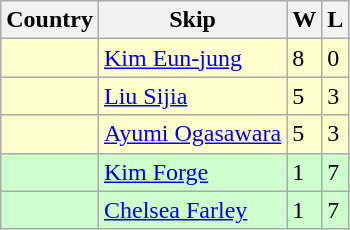<table class=wikitable>
<tr>
<th>Country</th>
<th>Skip</th>
<th>W</th>
<th>L</th>
</tr>
<tr bgcolor=#ffffcc>
<td></td>
<td><a href='#'>Kim Eun-jung</a></td>
<td>8</td>
<td>0</td>
</tr>
<tr bgcolor=#ffffcc>
<td></td>
<td><a href='#'>Liu Sijia</a></td>
<td>5</td>
<td>3</td>
</tr>
<tr bgcolor=#ffffcc>
<td></td>
<td><a href='#'>Ayumi Ogasawara</a></td>
<td>5</td>
<td>3</td>
</tr>
<tr bgcolor=#ccffcc>
<td></td>
<td><a href='#'>Kim Forge</a></td>
<td>1</td>
<td>7</td>
</tr>
<tr bgcolor=#ccffcc>
<td></td>
<td><a href='#'>Chelsea Farley</a></td>
<td>1</td>
<td>7</td>
</tr>
</table>
